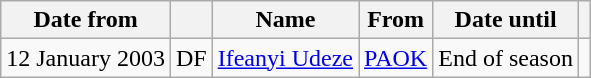<table class="wikitable">
<tr>
<th scope=col>Date from</th>
<th scope=col></th>
<th scope=col>Name</th>
<th scope=col>From</th>
<th scope=col>Date until</th>
<th scope=col></th>
</tr>
<tr>
<td>12 January 2003</td>
<td>DF</td>
<td><a href='#'>Ifeanyi Udeze</a></td>
<td><a href='#'>PAOK</a></td>
<td>End of season</td>
<td></td>
</tr>
</table>
